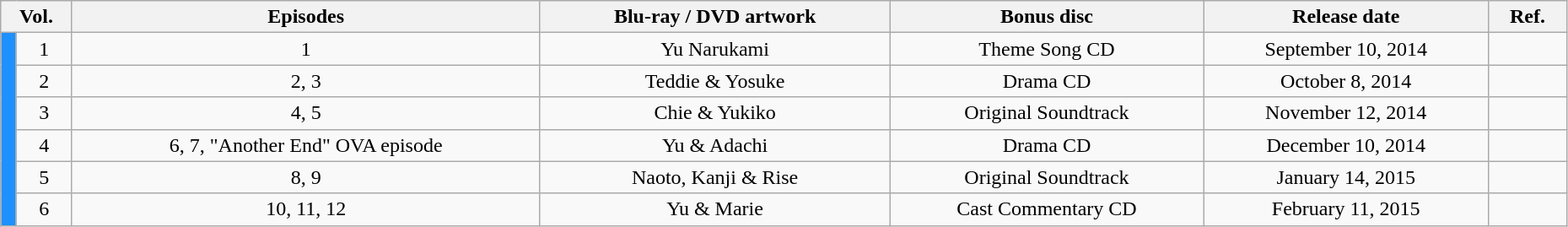<table class="wikitable" style="text-align: center; width: 98%;">
<tr>
<th colspan="2">Vol.</th>
<th>Episodes</th>
<th>Blu-ray / DVD artwork</th>
<th>Bonus disc</th>
<th>Release date</th>
<th width="5%">Ref.</th>
</tr>
<tr>
<td rowspan="10" width="1%" style="background: DodgerBlue;"></td>
<td>1</td>
<td>1</td>
<td>Yu Narukami</td>
<td>Theme Song CD</td>
<td>September 10, 2014</td>
<td></td>
</tr>
<tr>
<td>2</td>
<td>2, 3</td>
<td>Teddie & Yosuke</td>
<td>Drama CD</td>
<td>October 8, 2014</td>
<td></td>
</tr>
<tr>
<td>3</td>
<td>4, 5</td>
<td>Chie & Yukiko</td>
<td>Original Soundtrack</td>
<td>November 12, 2014</td>
<td></td>
</tr>
<tr>
<td>4</td>
<td>6, 7, "Another End" OVA episode</td>
<td>Yu & Adachi</td>
<td>Drama CD</td>
<td>December 10, 2014</td>
<td></td>
</tr>
<tr>
<td>5</td>
<td>8, 9</td>
<td>Naoto, Kanji & Rise</td>
<td>Original Soundtrack</td>
<td>January 14, 2015</td>
<td></td>
</tr>
<tr>
<td>6</td>
<td>10, 11, 12</td>
<td>Yu & Marie</td>
<td>Cast Commentary CD</td>
<td>February 11, 2015</td>
<td></td>
</tr>
</table>
